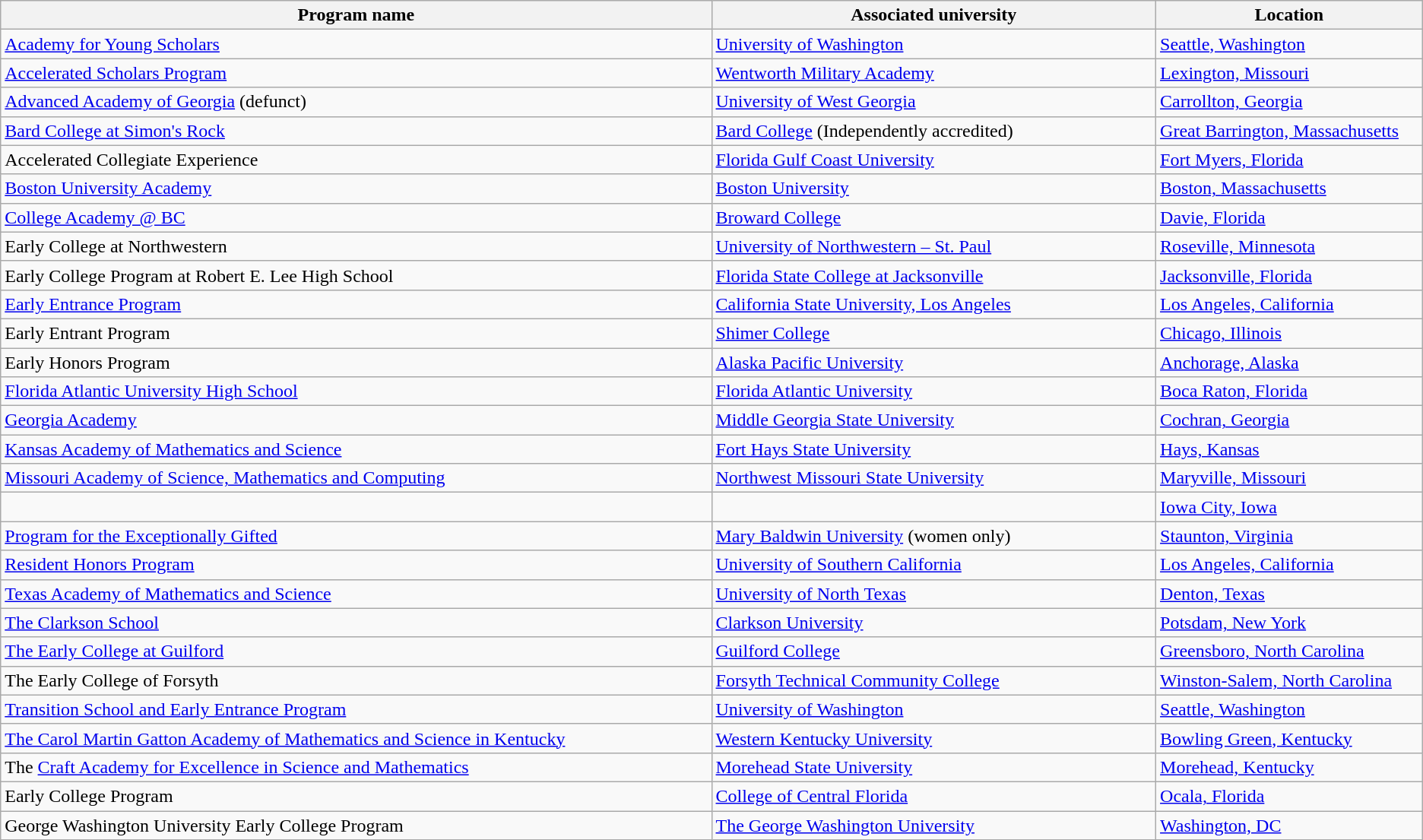<table class = "wikitable">
<tr>
<th width=40%>Program name</th>
<th width=25%>Associated university</th>
<th width=15%>Location</th>
</tr>
<tr>
<td><a href='#'>Academy for Young Scholars</a></td>
<td><a href='#'>University of Washington</a></td>
<td><a href='#'>Seattle, Washington</a></td>
</tr>
<tr>
<td><a href='#'>Accelerated Scholars Program</a></td>
<td><a href='#'>Wentworth Military Academy</a></td>
<td><a href='#'>Lexington, Missouri</a></td>
</tr>
<tr>
<td><a href='#'>Advanced Academy of Georgia</a> (defunct)</td>
<td><a href='#'>University of West Georgia</a></td>
<td><a href='#'>Carrollton, Georgia</a></td>
</tr>
<tr>
<td><a href='#'>Bard College at Simon's Rock</a></td>
<td><a href='#'>Bard College</a> (Independently accredited)</td>
<td><a href='#'>Great Barrington, Massachusetts</a></td>
</tr>
<tr>
<td>Accelerated Collegiate Experience</td>
<td><a href='#'>Florida Gulf Coast University</a></td>
<td><a href='#'>Fort Myers, Florida</a></td>
</tr>
<tr>
<td><a href='#'>Boston University Academy</a></td>
<td><a href='#'>Boston University</a></td>
<td><a href='#'>Boston, Massachusetts</a></td>
</tr>
<tr>
<td><a href='#'>College Academy @ BC</a></td>
<td><a href='#'>Broward College</a></td>
<td><a href='#'>Davie, Florida</a></td>
</tr>
<tr>
<td>Early College at Northwestern</td>
<td><a href='#'>University of Northwestern – St. Paul</a></td>
<td><a href='#'>Roseville, Minnesota</a></td>
</tr>
<tr>
<td>Early College Program at Robert E. Lee High School</td>
<td><a href='#'>Florida State College at Jacksonville</a></td>
<td><a href='#'>Jacksonville, Florida</a></td>
</tr>
<tr>
<td><a href='#'>Early Entrance Program</a></td>
<td><a href='#'>California State University, Los Angeles</a></td>
<td><a href='#'>Los Angeles, California</a></td>
</tr>
<tr>
<td>Early Entrant Program</td>
<td><a href='#'>Shimer College</a></td>
<td><a href='#'>Chicago, Illinois</a></td>
</tr>
<tr>
<td>Early Honors Program</td>
<td><a href='#'>Alaska Pacific University</a></td>
<td><a href='#'>Anchorage, Alaska</a></td>
</tr>
<tr>
<td><a href='#'>Florida Atlantic University High School</a></td>
<td><a href='#'>Florida Atlantic University</a></td>
<td><a href='#'>Boca Raton, Florida</a></td>
</tr>
<tr>
<td><a href='#'>Georgia Academy</a></td>
<td><a href='#'>Middle Georgia State University</a></td>
<td><a href='#'>Cochran, Georgia</a></td>
</tr>
<tr>
<td><a href='#'>Kansas Academy of Mathematics and Science</a></td>
<td><a href='#'>Fort Hays State University</a></td>
<td><a href='#'>Hays, Kansas</a></td>
</tr>
<tr>
<td><a href='#'>Missouri Academy of Science, Mathematics and Computing</a></td>
<td><a href='#'>Northwest Missouri State University</a></td>
<td><a href='#'>Maryville, Missouri</a></td>
</tr>
<tr>
<td></td>
<td></td>
<td><a href='#'>Iowa City, Iowa</a></td>
</tr>
<tr>
<td><a href='#'>Program for the Exceptionally Gifted</a></td>
<td><a href='#'>Mary Baldwin University</a> (women only)</td>
<td><a href='#'>Staunton, Virginia</a></td>
</tr>
<tr>
<td><a href='#'>Resident Honors Program</a></td>
<td><a href='#'>University of Southern California</a></td>
<td><a href='#'>Los Angeles, California</a></td>
</tr>
<tr>
<td><a href='#'>Texas Academy of Mathematics and Science</a></td>
<td><a href='#'>University of North Texas</a></td>
<td><a href='#'>Denton, Texas</a></td>
</tr>
<tr>
<td><a href='#'>The Clarkson School</a></td>
<td><a href='#'>Clarkson University</a></td>
<td><a href='#'>Potsdam, New York</a></td>
</tr>
<tr>
<td><a href='#'>The Early College at Guilford</a></td>
<td><a href='#'>Guilford College</a></td>
<td><a href='#'>Greensboro, North Carolina</a></td>
</tr>
<tr>
<td>The Early College of Forsyth</td>
<td><a href='#'>Forsyth Technical Community College</a></td>
<td><a href='#'>Winston-Salem, North Carolina</a></td>
</tr>
<tr>
<td><a href='#'>Transition School and Early Entrance Program</a></td>
<td><a href='#'>University of Washington</a></td>
<td><a href='#'>Seattle, Washington</a></td>
</tr>
<tr>
<td><a href='#'>The Carol Martin Gatton Academy of Mathematics and Science in Kentucky</a></td>
<td><a href='#'>Western Kentucky University</a></td>
<td><a href='#'>Bowling Green, Kentucky</a></td>
</tr>
<tr>
<td>The <a href='#'>Craft Academy for Excellence in Science and Mathematics</a></td>
<td><a href='#'>Morehead State University</a></td>
<td><a href='#'>Morehead, Kentucky</a></td>
</tr>
<tr>
<td>Early College Program</td>
<td><a href='#'>College of Central Florida</a></td>
<td><a href='#'>Ocala, Florida</a></td>
</tr>
<tr>
<td>George Washington University Early College Program </td>
<td><a href='#'>The George Washington University</a></td>
<td><a href='#'>Washington, DC</a></td>
</tr>
</table>
